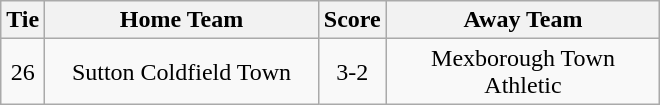<table class="wikitable" style="text-align:center;">
<tr>
<th width=20>Tie</th>
<th width=175>Home Team</th>
<th width=20>Score</th>
<th width=175>Away Team</th>
</tr>
<tr>
<td>26</td>
<td>Sutton Coldfield Town</td>
<td>3-2</td>
<td>Mexborough Town Athletic</td>
</tr>
</table>
